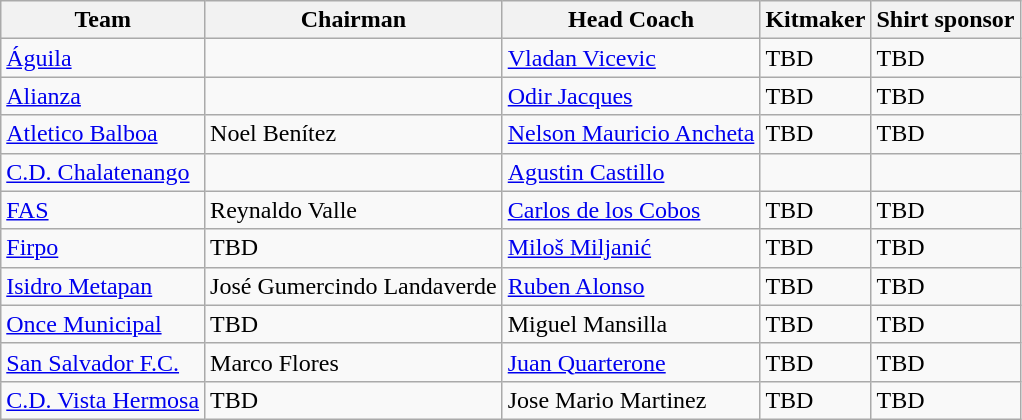<table class="wikitable sortable" style="text-align: left;">
<tr>
<th>Team</th>
<th>Chairman</th>
<th>Head Coach</th>
<th>Kitmaker</th>
<th>Shirt sponsor</th>
</tr>
<tr>
<td><a href='#'>Águila</a></td>
<td></td>
<td> <a href='#'>Vladan Vicevic</a></td>
<td>TBD</td>
<td>TBD</td>
</tr>
<tr>
<td><a href='#'>Alianza</a></td>
<td></td>
<td> <a href='#'>Odir Jacques</a></td>
<td>TBD</td>
<td>TBD</td>
</tr>
<tr>
<td><a href='#'>Atletico Balboa</a></td>
<td> Noel Benítez</td>
<td> <a href='#'>Nelson Mauricio Ancheta</a></td>
<td>TBD</td>
<td>TBD</td>
</tr>
<tr>
<td><a href='#'>C.D. Chalatenango</a></td>
<td></td>
<td> <a href='#'>Agustin Castillo</a></td>
<td></td>
<td></td>
</tr>
<tr>
<td><a href='#'>FAS</a></td>
<td> Reynaldo Valle</td>
<td> <a href='#'>Carlos de los Cobos</a></td>
<td>TBD</td>
<td>TBD</td>
</tr>
<tr>
<td><a href='#'>Firpo</a></td>
<td> TBD</td>
<td> <a href='#'>Miloš Miljanić</a></td>
<td>TBD</td>
<td>TBD</td>
</tr>
<tr>
<td><a href='#'>Isidro Metapan</a></td>
<td> José Gumercindo Landaverde</td>
<td> <a href='#'>Ruben Alonso</a></td>
<td>TBD</td>
<td>TBD</td>
</tr>
<tr>
<td><a href='#'>Once Municipal</a></td>
<td> TBD</td>
<td> Miguel Mansilla</td>
<td>TBD</td>
<td>TBD</td>
</tr>
<tr>
<td><a href='#'>San Salvador F.C.</a></td>
<td> Marco Flores</td>
<td> <a href='#'>Juan Quarterone</a></td>
<td>TBD</td>
<td>TBD</td>
</tr>
<tr>
<td><a href='#'>C.D. Vista Hermosa</a></td>
<td> TBD</td>
<td> Jose Mario Martinez</td>
<td>TBD</td>
<td>TBD</td>
</tr>
</table>
